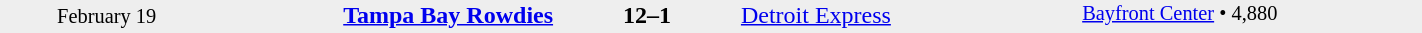<table style="width: 75%; background: #eeeeee;" cellspacing="0">
<tr>
<td style=font-size:85% align=center rowspan=3 width=15%>February 19</td>
<td width=24% align=right><strong><a href='#'>Tampa Bay Rowdies</a></strong></td>
<td align=center width=13%><strong>12–1</strong></td>
<td width=24%><a href='#'>Detroit Express</a></td>
<td style=font-size:85% rowspan=3 valign=top><a href='#'>Bayfront Center</a> • 4,880</td>
</tr>
<tr style=font-size:85%>
<td align=right valign=top></td>
<td valign=top></td>
<td align=left valign=top></td>
</tr>
</table>
